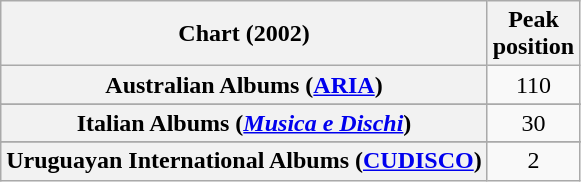<table class="wikitable sortable plainrowheaders" style="text-align:center;">
<tr>
<th scope="col">Chart (2002)</th>
<th scope="col">Peak<br>position</th>
</tr>
<tr>
<th scope="row">Australian Albums (<a href='#'>ARIA</a>)</th>
<td>110</td>
</tr>
<tr>
</tr>
<tr>
</tr>
<tr>
</tr>
<tr>
<th scope="row">Italian Albums (<em><a href='#'>Musica e Dischi</a></em>)</th>
<td>30</td>
</tr>
<tr>
</tr>
<tr>
</tr>
<tr>
<th scope="row">Uruguayan International Albums (<a href='#'>CUDISCO</a>)</th>
<td>2</td>
</tr>
</table>
